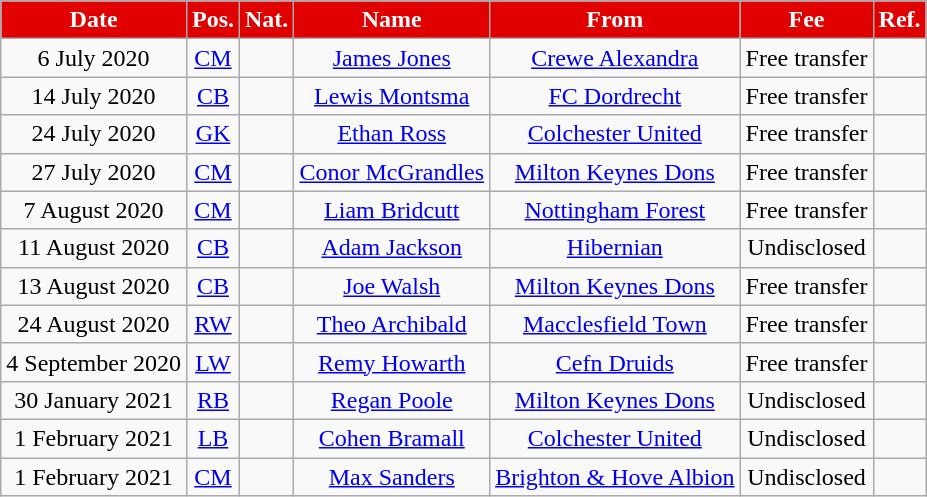<table class="wikitable"  style="text-align:center;">
<tr>
<th style="background:#E00000; color:white;">Date</th>
<th style="background:#E00000; color:white;">Pos.</th>
<th style="background:#E00000; color:white;">Nat.</th>
<th style="background:#E00000; color:white;">Name</th>
<th style="background:#E00000; color:white;">From</th>
<th style="background:#E00000; color:white;">Fee</th>
<th style="background:#E00000; color:white;">Ref.</th>
</tr>
<tr>
<td>6 July 2020</td>
<td><a href='#'>CM</a></td>
<td></td>
<td><a href='#'>James Jones</a></td>
<td><a href='#'>Crewe Alexandra</a></td>
<td>Free transfer</td>
<td></td>
</tr>
<tr>
<td>14 July 2020</td>
<td><a href='#'>CB</a></td>
<td></td>
<td><a href='#'>Lewis Montsma</a></td>
<td><a href='#'>FC Dordrecht</a></td>
<td>Free transfer</td>
<td></td>
</tr>
<tr>
<td>24 July 2020</td>
<td><a href='#'>GK</a></td>
<td></td>
<td><a href='#'>Ethan Ross</a></td>
<td><a href='#'>Colchester United</a></td>
<td>Free transfer</td>
<td></td>
</tr>
<tr>
<td>27 July 2020</td>
<td><a href='#'>CM</a></td>
<td></td>
<td><a href='#'>Conor McGrandles</a></td>
<td><a href='#'>Milton Keynes Dons</a></td>
<td>Free transfer</td>
<td></td>
</tr>
<tr>
<td>7 August 2020</td>
<td><a href='#'>CM</a></td>
<td></td>
<td><a href='#'>Liam Bridcutt</a></td>
<td><a href='#'>Nottingham Forest</a></td>
<td>Free transfer</td>
<td></td>
</tr>
<tr>
<td>11 August 2020</td>
<td><a href='#'>CB</a></td>
<td></td>
<td><a href='#'>Adam Jackson</a></td>
<td><a href='#'>Hibernian</a></td>
<td>Undisclosed</td>
<td></td>
</tr>
<tr>
<td>13 August 2020</td>
<td><a href='#'>CB</a></td>
<td></td>
<td><a href='#'>Joe Walsh</a></td>
<td><a href='#'>Milton Keynes Dons</a></td>
<td>Free transfer</td>
<td></td>
</tr>
<tr>
<td>24 August 2020</td>
<td><a href='#'>RW</a></td>
<td></td>
<td><a href='#'>Theo Archibald</a></td>
<td><a href='#'>Macclesfield Town</a></td>
<td>Free transfer</td>
<td></td>
</tr>
<tr>
<td>4 September 2020</td>
<td><a href='#'>LW</a></td>
<td></td>
<td><a href='#'>Remy Howarth</a></td>
<td><a href='#'>Cefn Druids</a></td>
<td>Free transfer</td>
<td></td>
</tr>
<tr>
<td>30 January 2021</td>
<td><a href='#'>RB</a></td>
<td></td>
<td><a href='#'>Regan Poole</a></td>
<td><a href='#'>Milton Keynes Dons</a></td>
<td>Undisclosed</td>
<td></td>
</tr>
<tr>
<td>1 February 2021</td>
<td><a href='#'>LB</a></td>
<td></td>
<td><a href='#'>Cohen Bramall</a></td>
<td><a href='#'>Colchester United</a></td>
<td>Undisclosed</td>
<td></td>
</tr>
<tr>
<td>1 February 2021</td>
<td><a href='#'>CM</a></td>
<td></td>
<td><a href='#'>Max Sanders</a></td>
<td><a href='#'>Brighton & Hove Albion</a></td>
<td>Undisclosed</td>
<td></td>
</tr>
</table>
